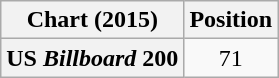<table class="wikitable plainrowheaders" style="text-align:center">
<tr>
<th scope="col">Chart (2015)</th>
<th scope="col">Position</th>
</tr>
<tr>
<th scope="row">US <em>Billboard</em> 200</th>
<td>71</td>
</tr>
</table>
